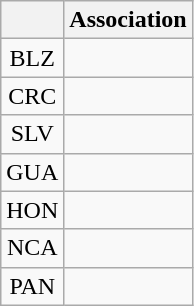<table class="wikitable sortable"  margin-left:1em">
<tr>
<th><a href='#'></a></th>
<th>Association</th>
</tr>
<tr>
<td align=center>BLZ</td>
<td></td>
</tr>
<tr>
<td align=center>CRC</td>
<td></td>
</tr>
<tr>
<td align=center>SLV</td>
<td></td>
</tr>
<tr>
<td align=center>GUA</td>
<td></td>
</tr>
<tr>
<td align=center>HON</td>
<td></td>
</tr>
<tr>
<td align=center>NCA</td>
<td></td>
</tr>
<tr>
<td align=center>PAN</td>
<td></td>
</tr>
</table>
